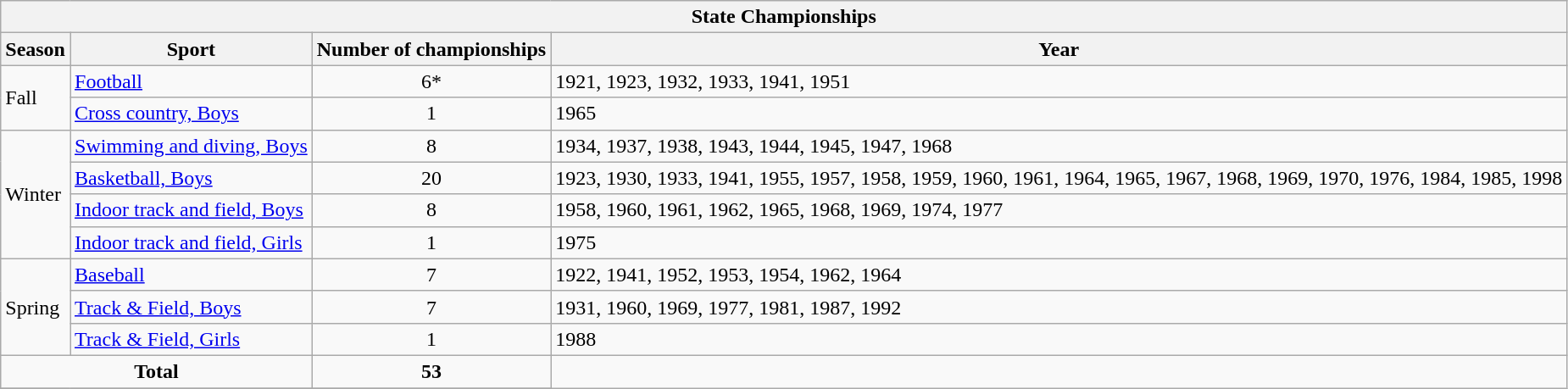<table class="wikitable">
<tr>
<th colspan="4">State Championships</th>
</tr>
<tr>
<th>Season</th>
<th>Sport</th>
<th>Number of championships</th>
<th>Year</th>
</tr>
<tr>
<td rowspan="2">Fall</td>
<td><a href='#'>Football</a></td>
<td align="center">6*</td>
<td>1921, 1923, 1932, 1933, 1941, 1951</td>
</tr>
<tr>
<td><a href='#'>Cross country, Boys</a></td>
<td align="center">1</td>
<td>1965</td>
</tr>
<tr>
<td rowspan="4">Winter</td>
<td><a href='#'>Swimming and diving, Boys</a></td>
<td align="center">8</td>
<td>1934, 1937, 1938, 1943, 1944, 1945, 1947, 1968</td>
</tr>
<tr>
<td><a href='#'>Basketball, Boys</a></td>
<td align="center">20</td>
<td>1923, 1930, 1933, 1941, 1955, 1957, 1958, 1959, 1960, 1961, 1964, 1965, 1967, 1968, 1969, 1970, 1976, 1984, 1985, 1998</td>
</tr>
<tr>
<td><a href='#'>Indoor track and field, Boys</a></td>
<td align="center">8</td>
<td>1958, 1960, 1961, 1962, 1965, 1968, 1969, 1974, 1977</td>
</tr>
<tr>
<td><a href='#'>Indoor track and field, Girls</a></td>
<td align="center">1</td>
<td>1975</td>
</tr>
<tr>
<td rowspan="3">Spring</td>
<td><a href='#'>Baseball</a></td>
<td align="center">7</td>
<td>1922, 1941, 1952, 1953, 1954, 1962, 1964</td>
</tr>
<tr>
<td><a href='#'>Track & Field, Boys</a></td>
<td align="center">7</td>
<td>1931, 1960, 1969, 1977, 1981, 1987, 1992</td>
</tr>
<tr>
<td><a href='#'>Track & Field, Girls</a></td>
<td align="center">1</td>
<td>1988</td>
</tr>
<tr>
<td align="center" colspan="2"><strong>Total</strong></td>
<td align="center"><strong>53</strong></td>
</tr>
<tr>
</tr>
</table>
